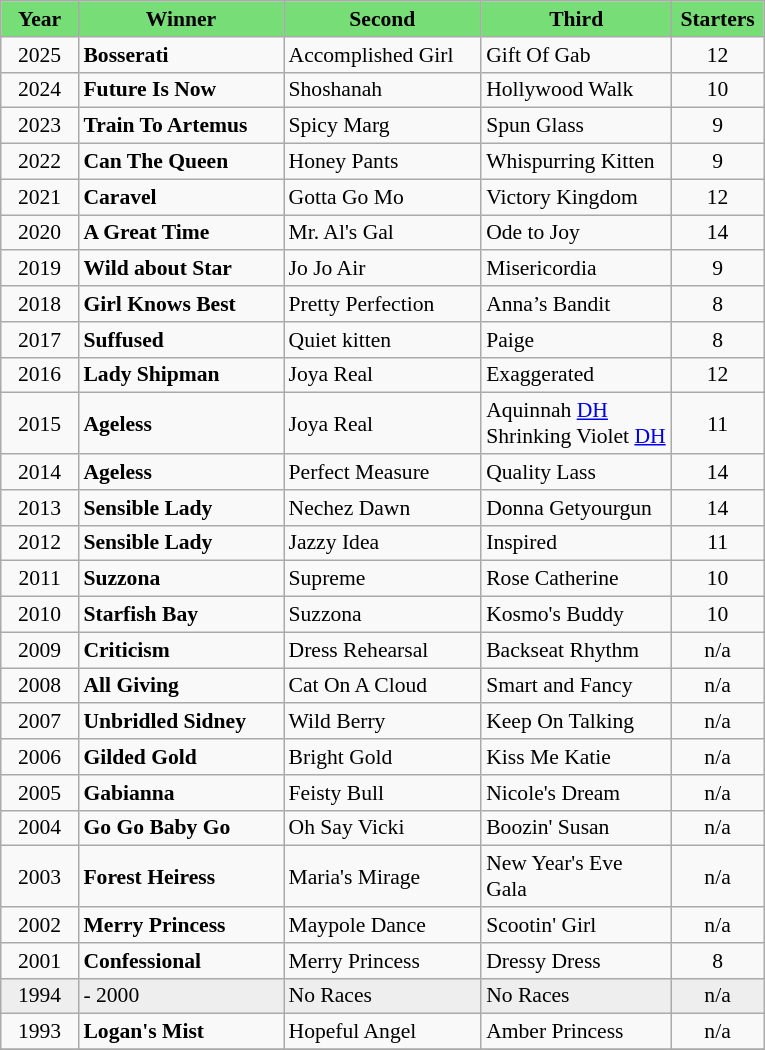<table class = "wikitable sortable" | border="1" cellpadding="0" style="border-collapse: collapse; font-size:90%">
<tr bgcolor="#77dd77" align="center">
<td width="45px"><strong>Year</strong> <br></td>
<td width="130px"><strong>Winner</strong> <br></td>
<td width="125px"><strong>Second</strong> <br></td>
<td width="120px"><strong>Third</strong> <br></td>
<td width="55px"><strong>Starters</strong></td>
</tr>
<tr>
<td align="center">2025</td>
<td><strong>Bosserati</strong></td>
<td>Accomplished Girl</td>
<td>Gift Of Gab</td>
<td align="center">12</td>
</tr>
<tr>
<td align="center">2024</td>
<td><strong>Future Is Now</strong></td>
<td>Shoshanah</td>
<td>Hollywood Walk</td>
<td align="center">10</td>
</tr>
<tr>
<td align="center">2023</td>
<td><strong>Train To Artemus</strong></td>
<td>Spicy Marg</td>
<td>Spun Glass</td>
<td align="center">9</td>
</tr>
<tr>
<td align=center>2022</td>
<td><strong>Can The Queen</strong></td>
<td>Honey Pants</td>
<td>Whispurring Kitten</td>
<td align=center>9</td>
</tr>
<tr>
<td align=center>2021</td>
<td><strong>Caravel</strong></td>
<td>Gotta Go Mo</td>
<td>Victory Kingdom</td>
<td align=center>12</td>
</tr>
<tr>
<td align=center>2020</td>
<td><strong>A Great Time</strong></td>
<td>Mr. Al's Gal</td>
<td>Ode to Joy</td>
<td align=center>14</td>
</tr>
<tr>
<td align=center>2019</td>
<td><strong>Wild about Star</strong></td>
<td>Jo Jo Air</td>
<td>Misericordia</td>
<td align=center>9</td>
</tr>
<tr>
<td align=center>2018</td>
<td><strong>Girl Knows Best</strong></td>
<td>Pretty Perfection</td>
<td>Anna’s Bandit</td>
<td align=center>8</td>
</tr>
<tr>
<td align=center>2017</td>
<td><strong>Suffused</strong></td>
<td>Quiet kitten</td>
<td>Paige</td>
<td align=center>8</td>
</tr>
<tr>
<td align=center>2016</td>
<td><strong>Lady Shipman</strong></td>
<td>Joya Real</td>
<td>Exaggerated</td>
<td align=center>12</td>
</tr>
<tr>
<td align=center>2015</td>
<td><strong>Ageless</strong></td>
<td>Joya Real</td>
<td>Aquinnah <a href='#'>DH</a> <br>Shrinking Violet <a href='#'>DH</a></td>
<td align=center>11</td>
</tr>
<tr>
<td align=center>2014</td>
<td><strong>Ageless</strong></td>
<td>Perfect Measure</td>
<td>Quality Lass</td>
<td align=center>14</td>
</tr>
<tr>
<td align=center>2013</td>
<td><strong>Sensible Lady</strong></td>
<td>Nechez Dawn</td>
<td>Donna Getyourgun</td>
<td align=center>14</td>
</tr>
<tr>
<td align=center>2012</td>
<td><strong>Sensible Lady</strong></td>
<td>Jazzy Idea</td>
<td>Inspired</td>
<td align=center>11</td>
</tr>
<tr>
<td align=center>2011</td>
<td><strong>Suzzona</strong></td>
<td>Supreme</td>
<td>Rose Catherine</td>
<td align=center>10</td>
</tr>
<tr>
<td align=center>2010</td>
<td><strong>Starfish Bay</strong></td>
<td>Suzzona</td>
<td>Kosmo's Buddy</td>
<td align=center>10</td>
</tr>
<tr>
<td align=center>2009</td>
<td><strong>Criticism</strong></td>
<td>Dress Rehearsal</td>
<td>Backseat Rhythm</td>
<td align=center>n/a</td>
</tr>
<tr>
<td align=center>2008</td>
<td><strong>All Giving</strong></td>
<td>Cat On A Cloud</td>
<td>Smart and Fancy</td>
<td align=center>n/a</td>
</tr>
<tr>
<td align=center>2007</td>
<td><strong>Unbridled Sidney</strong></td>
<td>Wild Berry</td>
<td>Keep On Talking</td>
<td align=center>n/a</td>
</tr>
<tr>
<td align=center>2006</td>
<td><strong>Gilded Gold</strong></td>
<td>Bright Gold</td>
<td>Kiss Me Katie</td>
<td align=center>n/a</td>
</tr>
<tr>
<td align=center>2005</td>
<td><strong>Gabianna</strong></td>
<td>Feisty Bull</td>
<td>Nicole's Dream</td>
<td align=center>n/a</td>
</tr>
<tr>
<td align=center>2004</td>
<td><strong>Go Go Baby Go</strong></td>
<td>Oh Say Vicki</td>
<td>Boozin' Susan</td>
<td align=center>n/a</td>
</tr>
<tr>
<td align=center>2003</td>
<td><strong>Forest Heiress</strong></td>
<td>Maria's Mirage</td>
<td>New Year's Eve Gala</td>
<td align=center>n/a</td>
</tr>
<tr>
<td align=center>2002</td>
<td><strong>Merry Princess</strong></td>
<td>Maypole Dance</td>
<td>Scootin' Girl</td>
<td align=center>n/a</td>
</tr>
<tr>
<td align=center>2001</td>
<td><strong>Confessional</strong></td>
<td>Merry Princess</td>
<td>Dressy Dress</td>
<td align=center>8</td>
</tr>
<tr bgcolor="#eeeeee">
<td align=center>1994</td>
<td>- 2000</td>
<td>No Races</td>
<td>No Races</td>
<td align=center>n/a</td>
</tr>
<tr>
<td align=center>1993</td>
<td><strong>Logan's Mist</strong></td>
<td>Hopeful Angel</td>
<td>Amber Princess</td>
<td align=center>n/a</td>
</tr>
<tr>
</tr>
</table>
